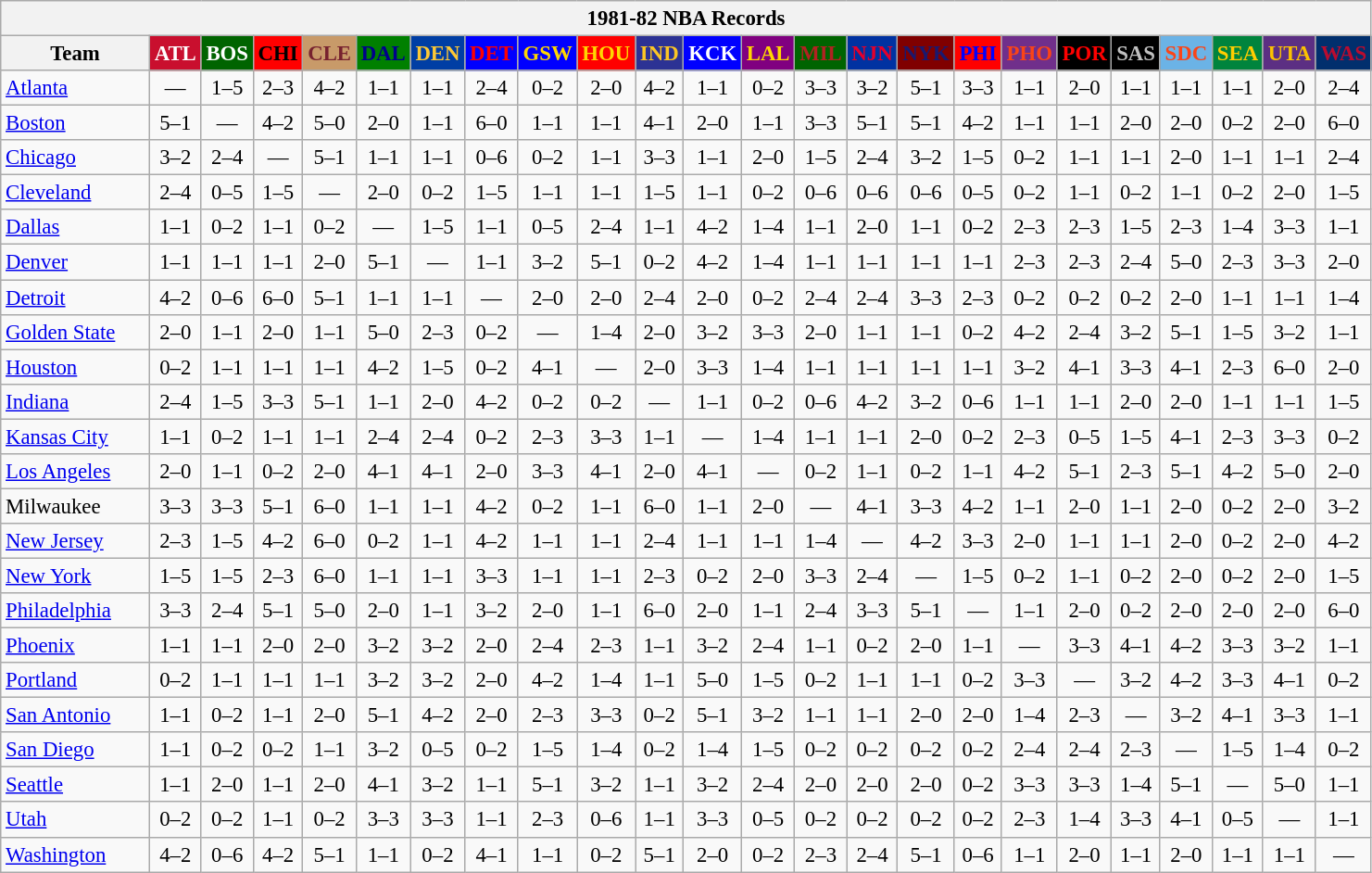<table class="wikitable" style="font-size:95%; text-align:center;">
<tr>
<th colspan=24>1981-82 NBA Records</th>
</tr>
<tr>
<th width=100>Team</th>
<th style="background:#C90F2E;color:#FFFFFF;width=35">ATL</th>
<th style="background:#006400;color:#FFFFFF;width=35">BOS</th>
<th style="background:#FF0000;color:#000000;width=35">CHI</th>
<th style="background:#C89A69;color:#77222F;width=35">CLE</th>
<th style="background:#008000;color:#00008B;width=35">DAL</th>
<th style="background:#003EA4;color:#FDC835;width=35">DEN</th>
<th style="background:#0000FF;color:#FF0000;width=35">DET</th>
<th style="background:#0000FF;color:#FFD700;width=35">GSW</th>
<th style="background:#FF0000;color:#FFD700;width=35">HOU</th>
<th style="background:#2C3294;color:#FCC624;width=35">IND</th>
<th style="background:#0000FF;color:#FFFFFF;width=35">KCK</th>
<th style="background:#800080;color:#FFD700;width=35">LAL</th>
<th style="background:#006400;color:#B22222;width=35">MIL</th>
<th style="background:#0032A1;color:#E5002B;width=35">NJN</th>
<th style="background:#800000;color:#191970;width=35">NYK</th>
<th style="background:#FF0000;color:#0000FF;width=35">PHI</th>
<th style="background:#702F8B;color:#FA4417;width=35">PHO</th>
<th style="background:#000000;color:#FF0000;width=35">POR</th>
<th style="background:#000000;color:#C0C0C0;width=35">SAS</th>
<th style="background:#6BB3E6;color:#FA4518;width=35">SDC</th>
<th style="background:#00843D;color:#FFCD01;width=35">SEA</th>
<th style="background:#5C2F83;color:#FCC200;width=35">UTA</th>
<th style="background:#012F6D;color:#BA0C2F;width=35">WAS</th>
</tr>
<tr>
<td style="text-align:left;"><a href='#'>Atlanta</a></td>
<td>—</td>
<td>1–5</td>
<td>2–3</td>
<td>4–2</td>
<td>1–1</td>
<td>1–1</td>
<td>2–4</td>
<td>0–2</td>
<td>2–0</td>
<td>4–2</td>
<td>1–1</td>
<td>0–2</td>
<td>3–3</td>
<td>3–2</td>
<td>5–1</td>
<td>3–3</td>
<td>1–1</td>
<td>2–0</td>
<td>1–1</td>
<td>1–1</td>
<td>1–1</td>
<td>2–0</td>
<td>2–4</td>
</tr>
<tr>
<td style="text-align:left;"><a href='#'>Boston</a></td>
<td>5–1</td>
<td>—</td>
<td>4–2</td>
<td>5–0</td>
<td>2–0</td>
<td>1–1</td>
<td>6–0</td>
<td>1–1</td>
<td>1–1</td>
<td>4–1</td>
<td>2–0</td>
<td>1–1</td>
<td>3–3</td>
<td>5–1</td>
<td>5–1</td>
<td>4–2</td>
<td>1–1</td>
<td>1–1</td>
<td>2–0</td>
<td>2–0</td>
<td>0–2</td>
<td>2–0</td>
<td>6–0</td>
</tr>
<tr>
<td style="text-align:left;"><a href='#'>Chicago</a></td>
<td>3–2</td>
<td>2–4</td>
<td>—</td>
<td>5–1</td>
<td>1–1</td>
<td>1–1</td>
<td>0–6</td>
<td>0–2</td>
<td>1–1</td>
<td>3–3</td>
<td>1–1</td>
<td>2–0</td>
<td>1–5</td>
<td>2–4</td>
<td>3–2</td>
<td>1–5</td>
<td>0–2</td>
<td>1–1</td>
<td>1–1</td>
<td>2–0</td>
<td>1–1</td>
<td>1–1</td>
<td>2–4</td>
</tr>
<tr>
<td style="text-align:left;"><a href='#'>Cleveland</a></td>
<td>2–4</td>
<td>0–5</td>
<td>1–5</td>
<td>—</td>
<td>2–0</td>
<td>0–2</td>
<td>1–5</td>
<td>1–1</td>
<td>1–1</td>
<td>1–5</td>
<td>1–1</td>
<td>0–2</td>
<td>0–6</td>
<td>0–6</td>
<td>0–6</td>
<td>0–5</td>
<td>0–2</td>
<td>1–1</td>
<td>0–2</td>
<td>1–1</td>
<td>0–2</td>
<td>2–0</td>
<td>1–5</td>
</tr>
<tr>
<td style="text-align:left;"><a href='#'>Dallas</a></td>
<td>1–1</td>
<td>0–2</td>
<td>1–1</td>
<td>0–2</td>
<td>—</td>
<td>1–5</td>
<td>1–1</td>
<td>0–5</td>
<td>2–4</td>
<td>1–1</td>
<td>4–2</td>
<td>1–4</td>
<td>1–1</td>
<td>2–0</td>
<td>1–1</td>
<td>0–2</td>
<td>2–3</td>
<td>2–3</td>
<td>1–5</td>
<td>2–3</td>
<td>1–4</td>
<td>3–3</td>
<td>1–1</td>
</tr>
<tr>
<td style="text-align:left;"><a href='#'>Denver</a></td>
<td>1–1</td>
<td>1–1</td>
<td>1–1</td>
<td>2–0</td>
<td>5–1</td>
<td>—</td>
<td>1–1</td>
<td>3–2</td>
<td>5–1</td>
<td>0–2</td>
<td>4–2</td>
<td>1–4</td>
<td>1–1</td>
<td>1–1</td>
<td>1–1</td>
<td>1–1</td>
<td>2–3</td>
<td>2–3</td>
<td>2–4</td>
<td>5–0</td>
<td>2–3</td>
<td>3–3</td>
<td>2–0</td>
</tr>
<tr>
<td style="text-align:left;"><a href='#'>Detroit</a></td>
<td>4–2</td>
<td>0–6</td>
<td>6–0</td>
<td>5–1</td>
<td>1–1</td>
<td>1–1</td>
<td>—</td>
<td>2–0</td>
<td>2–0</td>
<td>2–4</td>
<td>2–0</td>
<td>0–2</td>
<td>2–4</td>
<td>2–4</td>
<td>3–3</td>
<td>2–3</td>
<td>0–2</td>
<td>0–2</td>
<td>0–2</td>
<td>2–0</td>
<td>1–1</td>
<td>1–1</td>
<td>1–4</td>
</tr>
<tr>
<td style="text-align:left;"><a href='#'>Golden State</a></td>
<td>2–0</td>
<td>1–1</td>
<td>2–0</td>
<td>1–1</td>
<td>5–0</td>
<td>2–3</td>
<td>0–2</td>
<td>—</td>
<td>1–4</td>
<td>2–0</td>
<td>3–2</td>
<td>3–3</td>
<td>2–0</td>
<td>1–1</td>
<td>1–1</td>
<td>0–2</td>
<td>4–2</td>
<td>2–4</td>
<td>3–2</td>
<td>5–1</td>
<td>1–5</td>
<td>3–2</td>
<td>1–1</td>
</tr>
<tr>
<td style="text-align:left;"><a href='#'>Houston</a></td>
<td>0–2</td>
<td>1–1</td>
<td>1–1</td>
<td>1–1</td>
<td>4–2</td>
<td>1–5</td>
<td>0–2</td>
<td>4–1</td>
<td>—</td>
<td>2–0</td>
<td>3–3</td>
<td>1–4</td>
<td>1–1</td>
<td>1–1</td>
<td>1–1</td>
<td>1–1</td>
<td>3–2</td>
<td>4–1</td>
<td>3–3</td>
<td>4–1</td>
<td>2–3</td>
<td>6–0</td>
<td>2–0</td>
</tr>
<tr>
<td style="text-align:left;"><a href='#'>Indiana</a></td>
<td>2–4</td>
<td>1–5</td>
<td>3–3</td>
<td>5–1</td>
<td>1–1</td>
<td>2–0</td>
<td>4–2</td>
<td>0–2</td>
<td>0–2</td>
<td>—</td>
<td>1–1</td>
<td>0–2</td>
<td>0–6</td>
<td>4–2</td>
<td>3–2</td>
<td>0–6</td>
<td>1–1</td>
<td>1–1</td>
<td>2–0</td>
<td>2–0</td>
<td>1–1</td>
<td>1–1</td>
<td>1–5</td>
</tr>
<tr>
<td style="text-align:left;"><a href='#'>Kansas City</a></td>
<td>1–1</td>
<td>0–2</td>
<td>1–1</td>
<td>1–1</td>
<td>2–4</td>
<td>2–4</td>
<td>0–2</td>
<td>2–3</td>
<td>3–3</td>
<td>1–1</td>
<td>—</td>
<td>1–4</td>
<td>1–1</td>
<td>1–1</td>
<td>2–0</td>
<td>0–2</td>
<td>2–3</td>
<td>0–5</td>
<td>1–5</td>
<td>4–1</td>
<td>2–3</td>
<td>3–3</td>
<td>0–2</td>
</tr>
<tr>
<td style="text-align:left;"><a href='#'>Los Angeles</a></td>
<td>2–0</td>
<td>1–1</td>
<td>0–2</td>
<td>2–0</td>
<td>4–1</td>
<td>4–1</td>
<td>2–0</td>
<td>3–3</td>
<td>4–1</td>
<td>2–0</td>
<td>4–1</td>
<td>—</td>
<td>0–2</td>
<td>1–1</td>
<td>0–2</td>
<td>1–1</td>
<td>4–2</td>
<td>5–1</td>
<td>2–3</td>
<td>5–1</td>
<td>4–2</td>
<td>5–0</td>
<td>2–0</td>
</tr>
<tr>
<td style="text-align:left;">Milwaukee</td>
<td>3–3</td>
<td>3–3</td>
<td>5–1</td>
<td>6–0</td>
<td>1–1</td>
<td>1–1</td>
<td>4–2</td>
<td>0–2</td>
<td>1–1</td>
<td>6–0</td>
<td>1–1</td>
<td>2–0</td>
<td>—</td>
<td>4–1</td>
<td>3–3</td>
<td>4–2</td>
<td>1–1</td>
<td>2–0</td>
<td>1–1</td>
<td>2–0</td>
<td>0–2</td>
<td>2–0</td>
<td>3–2</td>
</tr>
<tr>
<td style="text-align:left;"><a href='#'>New Jersey</a></td>
<td>2–3</td>
<td>1–5</td>
<td>4–2</td>
<td>6–0</td>
<td>0–2</td>
<td>1–1</td>
<td>4–2</td>
<td>1–1</td>
<td>1–1</td>
<td>2–4</td>
<td>1–1</td>
<td>1–1</td>
<td>1–4</td>
<td>—</td>
<td>4–2</td>
<td>3–3</td>
<td>2–0</td>
<td>1–1</td>
<td>1–1</td>
<td>2–0</td>
<td>0–2</td>
<td>2–0</td>
<td>4–2</td>
</tr>
<tr>
<td style="text-align:left;"><a href='#'>New York</a></td>
<td>1–5</td>
<td>1–5</td>
<td>2–3</td>
<td>6–0</td>
<td>1–1</td>
<td>1–1</td>
<td>3–3</td>
<td>1–1</td>
<td>1–1</td>
<td>2–3</td>
<td>0–2</td>
<td>2–0</td>
<td>3–3</td>
<td>2–4</td>
<td>—</td>
<td>1–5</td>
<td>0–2</td>
<td>1–1</td>
<td>0–2</td>
<td>2–0</td>
<td>0–2</td>
<td>2–0</td>
<td>1–5</td>
</tr>
<tr>
<td style="text-align:left;"><a href='#'>Philadelphia</a></td>
<td>3–3</td>
<td>2–4</td>
<td>5–1</td>
<td>5–0</td>
<td>2–0</td>
<td>1–1</td>
<td>3–2</td>
<td>2–0</td>
<td>1–1</td>
<td>6–0</td>
<td>2–0</td>
<td>1–1</td>
<td>2–4</td>
<td>3–3</td>
<td>5–1</td>
<td>—</td>
<td>1–1</td>
<td>2–0</td>
<td>0–2</td>
<td>2–0</td>
<td>2–0</td>
<td>2–0</td>
<td>6–0</td>
</tr>
<tr>
<td style="text-align:left;"><a href='#'>Phoenix</a></td>
<td>1–1</td>
<td>1–1</td>
<td>2–0</td>
<td>2–0</td>
<td>3–2</td>
<td>3–2</td>
<td>2–0</td>
<td>2–4</td>
<td>2–3</td>
<td>1–1</td>
<td>3–2</td>
<td>2–4</td>
<td>1–1</td>
<td>0–2</td>
<td>2–0</td>
<td>1–1</td>
<td>—</td>
<td>3–3</td>
<td>4–1</td>
<td>4–2</td>
<td>3–3</td>
<td>3–2</td>
<td>1–1</td>
</tr>
<tr>
<td style="text-align:left;"><a href='#'>Portland</a></td>
<td>0–2</td>
<td>1–1</td>
<td>1–1</td>
<td>1–1</td>
<td>3–2</td>
<td>3–2</td>
<td>2–0</td>
<td>4–2</td>
<td>1–4</td>
<td>1–1</td>
<td>5–0</td>
<td>1–5</td>
<td>0–2</td>
<td>1–1</td>
<td>1–1</td>
<td>0–2</td>
<td>3–3</td>
<td>—</td>
<td>3–2</td>
<td>4–2</td>
<td>3–3</td>
<td>4–1</td>
<td>0–2</td>
</tr>
<tr>
<td style="text-align:left;"><a href='#'>San Antonio</a></td>
<td>1–1</td>
<td>0–2</td>
<td>1–1</td>
<td>2–0</td>
<td>5–1</td>
<td>4–2</td>
<td>2–0</td>
<td>2–3</td>
<td>3–3</td>
<td>0–2</td>
<td>5–1</td>
<td>3–2</td>
<td>1–1</td>
<td>1–1</td>
<td>2–0</td>
<td>2–0</td>
<td>1–4</td>
<td>2–3</td>
<td>—</td>
<td>3–2</td>
<td>4–1</td>
<td>3–3</td>
<td>1–1</td>
</tr>
<tr>
<td style="text-align:left;"><a href='#'>San Diego</a></td>
<td>1–1</td>
<td>0–2</td>
<td>0–2</td>
<td>1–1</td>
<td>3–2</td>
<td>0–5</td>
<td>0–2</td>
<td>1–5</td>
<td>1–4</td>
<td>0–2</td>
<td>1–4</td>
<td>1–5</td>
<td>0–2</td>
<td>0–2</td>
<td>0–2</td>
<td>0–2</td>
<td>2–4</td>
<td>2–4</td>
<td>2–3</td>
<td>—</td>
<td>1–5</td>
<td>1–4</td>
<td>0–2</td>
</tr>
<tr>
<td style="text-align:left;"><a href='#'>Seattle</a></td>
<td>1–1</td>
<td>2–0</td>
<td>1–1</td>
<td>2–0</td>
<td>4–1</td>
<td>3–2</td>
<td>1–1</td>
<td>5–1</td>
<td>3–2</td>
<td>1–1</td>
<td>3–2</td>
<td>2–4</td>
<td>2–0</td>
<td>2–0</td>
<td>2–0</td>
<td>0–2</td>
<td>3–3</td>
<td>3–3</td>
<td>1–4</td>
<td>5–1</td>
<td>—</td>
<td>5–0</td>
<td>1–1</td>
</tr>
<tr>
<td style="text-align:left;"><a href='#'>Utah</a></td>
<td>0–2</td>
<td>0–2</td>
<td>1–1</td>
<td>0–2</td>
<td>3–3</td>
<td>3–3</td>
<td>1–1</td>
<td>2–3</td>
<td>0–6</td>
<td>1–1</td>
<td>3–3</td>
<td>0–5</td>
<td>0–2</td>
<td>0–2</td>
<td>0–2</td>
<td>0–2</td>
<td>2–3</td>
<td>1–4</td>
<td>3–3</td>
<td>4–1</td>
<td>0–5</td>
<td>—</td>
<td>1–1</td>
</tr>
<tr>
<td style="text-align:left;"><a href='#'>Washington</a></td>
<td>4–2</td>
<td>0–6</td>
<td>4–2</td>
<td>5–1</td>
<td>1–1</td>
<td>0–2</td>
<td>4–1</td>
<td>1–1</td>
<td>0–2</td>
<td>5–1</td>
<td>2–0</td>
<td>0–2</td>
<td>2–3</td>
<td>2–4</td>
<td>5–1</td>
<td>0–6</td>
<td>1–1</td>
<td>2–0</td>
<td>1–1</td>
<td>2–0</td>
<td>1–1</td>
<td>1–1</td>
<td>—</td>
</tr>
</table>
